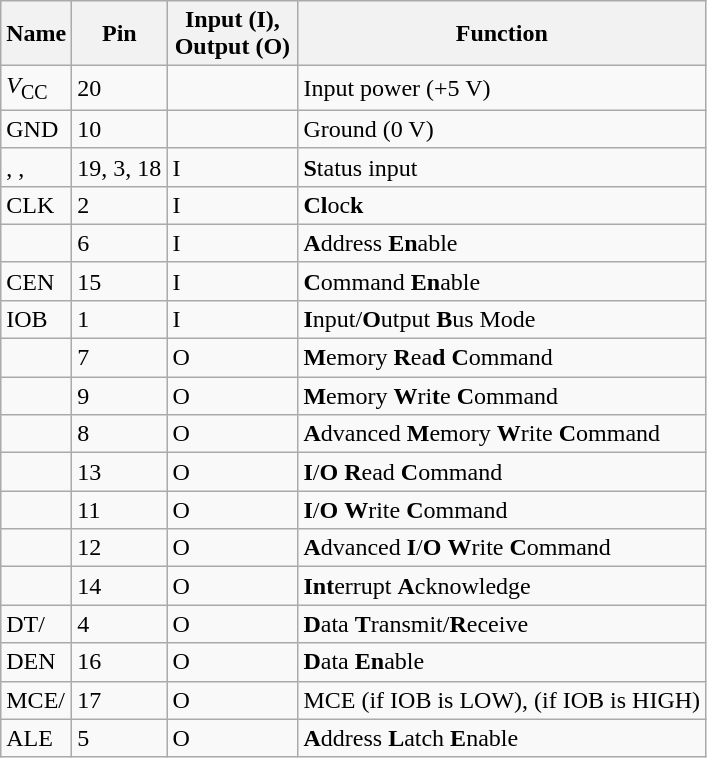<table class="wikitable">
<tr>
<th bgcolor="#ABCDEF">Name</th>
<th bgcolor="#ABCDEF" width="50">Pin</th>
<th bgcolor="#ABCDEF" width="80">Input (I),<br>Output (O)</th>
<th bgcolor="#ABCDEF">Function</th>
</tr>
<tr>
<td><em>V</em><sub>CC</sub></td>
<td>20</td>
<td></td>
<td>Input power (+5 V)</td>
</tr>
<tr>
<td>GND</td>
<td>10</td>
<td></td>
<td>Ground (0 V)</td>
</tr>
<tr>
<td>, , </td>
<td>19, 3, 18</td>
<td>I</td>
<td><strong>S</strong>tatus input</td>
</tr>
<tr>
<td>CLK</td>
<td>2</td>
<td>I</td>
<td><strong>Cl</strong>oc<strong>k</strong></td>
</tr>
<tr>
<td></td>
<td>6</td>
<td>I</td>
<td><strong>A</strong>ddress <strong>En</strong>able</td>
</tr>
<tr>
<td>CEN</td>
<td>15</td>
<td>I</td>
<td><strong>C</strong>ommand <strong>En</strong>able</td>
</tr>
<tr>
<td>IOB</td>
<td>1</td>
<td>I</td>
<td><strong>I</strong>nput/<strong>O</strong>utput <strong>B</strong>us Mode</td>
</tr>
<tr>
<td></td>
<td>7</td>
<td>O</td>
<td><strong>M</strong>emory <strong>R</strong>ea<strong>d</strong> <strong>C</strong>ommand</td>
</tr>
<tr>
<td></td>
<td>9</td>
<td>O</td>
<td><strong>M</strong>emory <strong>W</strong>ri<strong>t</strong>e <strong>C</strong>ommand</td>
</tr>
<tr>
<td></td>
<td>8</td>
<td>O</td>
<td><strong>A</strong>dvanced <strong>M</strong>emory <strong>W</strong>rite <strong>C</strong>ommand</td>
</tr>
<tr>
<td></td>
<td>13</td>
<td>O</td>
<td><strong>I</strong>/<strong>O</strong> <strong>R</strong>ead <strong>C</strong>ommand</td>
</tr>
<tr>
<td></td>
<td>11</td>
<td>O</td>
<td><strong>I</strong>/<strong>O</strong> <strong>W</strong>rite <strong>C</strong>ommand</td>
</tr>
<tr>
<td></td>
<td>12</td>
<td>O</td>
<td><strong>A</strong>dvanced <strong>I</strong>/<strong>O</strong> <strong>W</strong>rite <strong>C</strong>ommand</td>
</tr>
<tr>
<td></td>
<td>14</td>
<td>O</td>
<td><strong>Int</strong>errupt <strong>A</strong>cknowledge</td>
</tr>
<tr>
<td>DT/</td>
<td>4</td>
<td>O</td>
<td><strong>D</strong>ata <strong>T</strong>ransmit/<strong>R</strong>eceive</td>
</tr>
<tr>
<td>DEN</td>
<td>16</td>
<td>O</td>
<td><strong>D</strong>ata <strong>En</strong>able</td>
</tr>
<tr>
<td>MCE/</td>
<td>17</td>
<td>O</td>
<td>MCE (if IOB is LOW),  (if IOB is HIGH)</td>
</tr>
<tr>
<td>ALE</td>
<td>5</td>
<td>O</td>
<td><strong>A</strong>ddress <strong>L</strong>atch <strong>E</strong>nable</td>
</tr>
</table>
